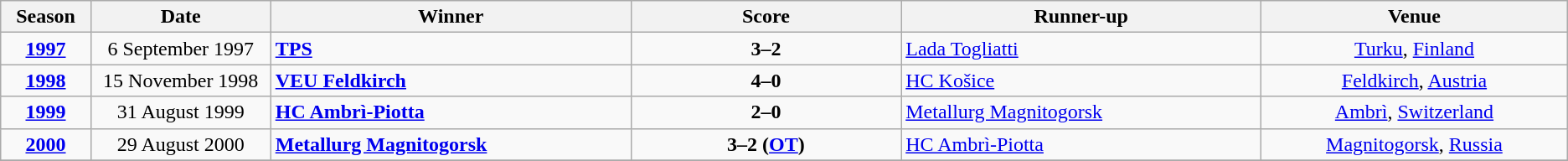<table class="wikitable" style="text-align: center;">
<tr>
<th width=5%>Season</th>
<th width=10%>Date</th>
<th width=20%>Winner</th>
<th width=15%>Score</th>
<th width=20%>Runner-up</th>
<th width=17%>Venue</th>
</tr>
<tr>
<td><strong><a href='#'>1997</a></strong></td>
<td>6 September 1997</td>
<td style="text-align: left;"> <strong><a href='#'>TPS</a></strong></td>
<td><strong>3–2</strong></td>
<td style="text-align: left;"> <a href='#'>Lada Togliatti</a></td>
<td><a href='#'>Turku</a>, <a href='#'>Finland</a></td>
</tr>
<tr>
<td><strong><a href='#'>1998</a></strong></td>
<td>15 November 1998</td>
<td style="text-align: left;"> <strong><a href='#'>VEU Feldkirch</a></strong></td>
<td><strong>4–0</strong></td>
<td style="text-align: left;"> <a href='#'>HC Košice</a></td>
<td><a href='#'>Feldkirch</a>, <a href='#'>Austria</a></td>
</tr>
<tr>
<td><strong><a href='#'>1999</a></strong></td>
<td>31 August 1999</td>
<td style="text-align: left;"> <strong><a href='#'>HC Ambrì-Piotta</a></strong></td>
<td><strong>2–0</strong></td>
<td style="text-align: left;"> <a href='#'>Metallurg Magnitogorsk</a></td>
<td><a href='#'>Ambrì</a>, <a href='#'>Switzerland</a></td>
</tr>
<tr>
<td><strong><a href='#'>2000</a></strong></td>
<td>29 August 2000</td>
<td style="text-align: left;"> <strong><a href='#'>Metallurg Magnitogorsk</a></strong></td>
<td><strong>3–2  (<a href='#'>OT</a>)</strong></td>
<td style="text-align: left;"> <a href='#'>HC Ambrì-Piotta</a></td>
<td><a href='#'>Magnitogorsk</a>, <a href='#'>Russia</a></td>
</tr>
<tr>
</tr>
</table>
